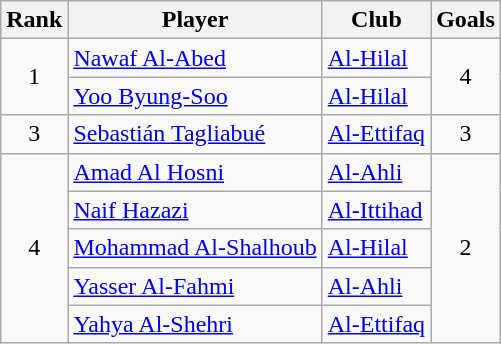<table class="wikitable sortable" style="text-align:center">
<tr>
<th>Rank</th>
<th>Player</th>
<th>Club</th>
<th>Goals</th>
</tr>
<tr>
<td rowspan=2>1</td>
<td align="left"> <a href='#'>Nawaf Al-Abed</a></td>
<td align="left"><a href='#'>Al-Hilal</a></td>
<td rowspan=2>4</td>
</tr>
<tr>
<td align="left"> <a href='#'>Yoo Byung-Soo</a></td>
<td align="left"><a href='#'>Al-Hilal</a></td>
</tr>
<tr>
<td>3</td>
<td align="left"> <a href='#'>Sebastián Tagliabué</a></td>
<td align="left"><a href='#'>Al-Ettifaq</a></td>
<td>3</td>
</tr>
<tr>
<td rowspan=5>4</td>
<td align="left"> <a href='#'>Amad Al Hosni</a></td>
<td align="left"><a href='#'>Al-Ahli</a></td>
<td rowspan=5>2</td>
</tr>
<tr>
<td align="left"> <a href='#'>Naif Hazazi</a></td>
<td align="left"><a href='#'>Al-Ittihad</a></td>
</tr>
<tr>
<td align="left"> <a href='#'>Mohammad Al-Shalhoub</a></td>
<td align="left"><a href='#'>Al-Hilal</a></td>
</tr>
<tr>
<td align="left"> <a href='#'>Yasser Al-Fahmi</a></td>
<td align="left"><a href='#'>Al-Ahli</a></td>
</tr>
<tr>
<td align="left"> <a href='#'>Yahya Al-Shehri</a></td>
<td align="left"><a href='#'>Al-Ettifaq</a></td>
</tr>
</table>
